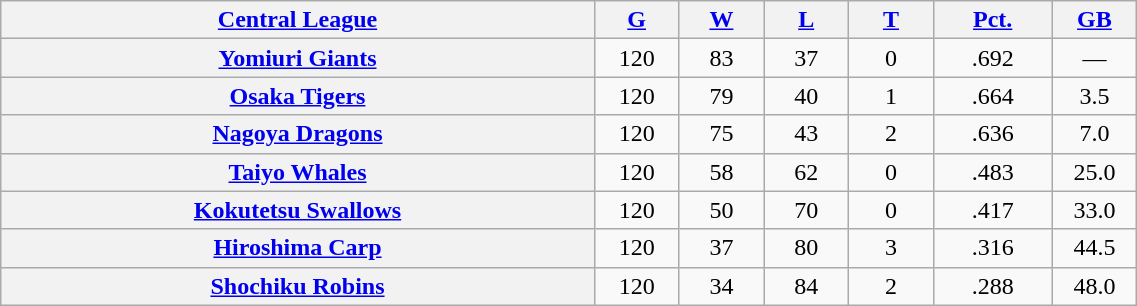<table class="wikitable plainrowheaders" width="60%" style="text-align:center;">
<tr>
<th scope="col" width="35%"><a href='#'>Central League</a></th>
<th scope="col" width="5%"><a href='#'>G</a></th>
<th scope="col" width="5%"><a href='#'>W</a></th>
<th scope="col" width="5%"><a href='#'>L</a></th>
<th scope="col" width="5%"><a href='#'>T</a></th>
<th scope="col" width="7%"><a href='#'>Pct.</a></th>
<th scope="col" width="5%"><a href='#'>GB</a></th>
</tr>
<tr>
<th scope="row" style="text-align:center;"><a href='#'>Yomiuri Giants</a></th>
<td>120</td>
<td>83</td>
<td>37</td>
<td>0</td>
<td>.692</td>
<td>—</td>
</tr>
<tr>
<th scope="row" style="text-align:center;"><a href='#'>Osaka Tigers</a></th>
<td>120</td>
<td>79</td>
<td>40</td>
<td>1</td>
<td>.664</td>
<td>3.5</td>
</tr>
<tr>
<th scope="row" style="text-align:center;"><a href='#'>Nagoya Dragons</a></th>
<td>120</td>
<td>75</td>
<td>43</td>
<td>2</td>
<td>.636</td>
<td>7.0</td>
</tr>
<tr>
<th scope="row" style="text-align:center;"><a href='#'>Taiyo Whales</a></th>
<td>120</td>
<td>58</td>
<td>62</td>
<td>0</td>
<td>.483</td>
<td>25.0</td>
</tr>
<tr>
<th scope="row" style="text-align:center;"><a href='#'>Kokutetsu Swallows</a></th>
<td>120</td>
<td>50</td>
<td>70</td>
<td>0</td>
<td>.417</td>
<td>33.0</td>
</tr>
<tr>
<th scope="row" style="text-align:center;"><a href='#'>Hiroshima Carp</a></th>
<td>120</td>
<td>37</td>
<td>80</td>
<td>3</td>
<td>.316</td>
<td>44.5</td>
</tr>
<tr>
<th scope="row" style="text-align:center;"><a href='#'>Shochiku Robins</a></th>
<td>120</td>
<td>34</td>
<td>84</td>
<td>2</td>
<td>.288</td>
<td>48.0</td>
</tr>
</table>
